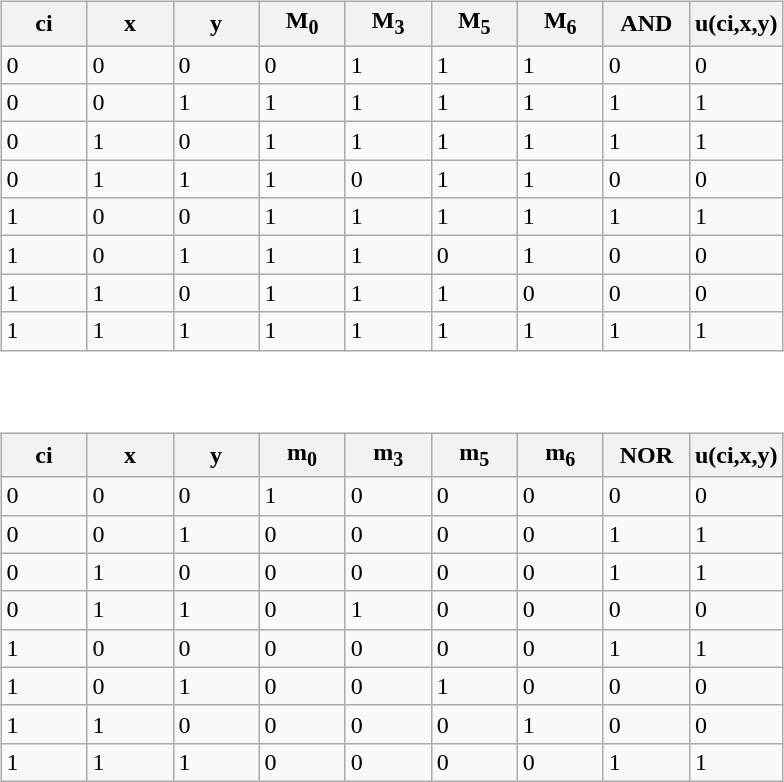<table style="margin: 1em auto 1em auto">
<tr>
<td><br><table class="wikitable" style="margin: 1em auto 1em auto">
<tr>
<th width="50">ci</th>
<th width="50">x</th>
<th width="50">y</th>
<th width="50">M<sub>0</sub></th>
<th width="50">M<sub>3</sub></th>
<th width="50">M<sub>5</sub></th>
<th width="50">M<sub>6</sub></th>
<th width="50">AND</th>
<th width="50">u(ci,x,y)</th>
</tr>
<tr>
<td>0</td>
<td>0</td>
<td>0</td>
<td>0</td>
<td>1</td>
<td>1</td>
<td>1</td>
<td>0</td>
<td>0</td>
</tr>
<tr>
<td>0</td>
<td>0</td>
<td>1</td>
<td>1</td>
<td>1</td>
<td>1</td>
<td>1</td>
<td>1</td>
<td>1</td>
</tr>
<tr>
<td>0</td>
<td>1</td>
<td>0</td>
<td>1</td>
<td>1</td>
<td>1</td>
<td>1</td>
<td>1</td>
<td>1</td>
</tr>
<tr>
<td>0</td>
<td>1</td>
<td>1</td>
<td>1</td>
<td>0</td>
<td>1</td>
<td>1</td>
<td>0</td>
<td>0</td>
</tr>
<tr>
<td>1</td>
<td>0</td>
<td>0</td>
<td>1</td>
<td>1</td>
<td>1</td>
<td>1</td>
<td>1</td>
<td>1</td>
</tr>
<tr>
<td>1</td>
<td>0</td>
<td>1</td>
<td>1</td>
<td>1</td>
<td>0</td>
<td>1</td>
<td>0</td>
<td>0</td>
</tr>
<tr>
<td>1</td>
<td>1</td>
<td>0</td>
<td>1</td>
<td>1</td>
<td>1</td>
<td>0</td>
<td>0</td>
<td>0</td>
</tr>
<tr>
<td>1</td>
<td>1</td>
<td>1</td>
<td>1</td>
<td>1</td>
<td>1</td>
<td>1</td>
<td>1</td>
<td>1</td>
</tr>
</table>
</td>
</tr>
<tr>
<td><br><table class="wikitable" style="margin: 1em auto 1em auto">
<tr>
<th width="50">ci</th>
<th width="50">x</th>
<th width="50">y</th>
<th width="50">m<sub>0</sub></th>
<th width="50">m<sub>3</sub></th>
<th width="50">m<sub>5</sub></th>
<th width="50">m<sub>6</sub></th>
<th width="50">NOR</th>
<th width="50">u(ci,x,y)</th>
</tr>
<tr>
<td>0</td>
<td>0</td>
<td>0</td>
<td>1</td>
<td>0</td>
<td>0</td>
<td>0</td>
<td>0</td>
<td>0</td>
</tr>
<tr>
<td>0</td>
<td>0</td>
<td>1</td>
<td>0</td>
<td>0</td>
<td>0</td>
<td>0</td>
<td>1</td>
<td>1</td>
</tr>
<tr>
<td>0</td>
<td>1</td>
<td>0</td>
<td>0</td>
<td>0</td>
<td>0</td>
<td>0</td>
<td>1</td>
<td>1</td>
</tr>
<tr>
<td>0</td>
<td>1</td>
<td>1</td>
<td>0</td>
<td>1</td>
<td>0</td>
<td>0</td>
<td>0</td>
<td>0</td>
</tr>
<tr>
<td>1</td>
<td>0</td>
<td>0</td>
<td>0</td>
<td>0</td>
<td>0</td>
<td>0</td>
<td>1</td>
<td>1</td>
</tr>
<tr>
<td>1</td>
<td>0</td>
<td>1</td>
<td>0</td>
<td>0</td>
<td>1</td>
<td>0</td>
<td>0</td>
<td>0</td>
</tr>
<tr>
<td>1</td>
<td>1</td>
<td>0</td>
<td>0</td>
<td>0</td>
<td>0</td>
<td>1</td>
<td>0</td>
<td>0</td>
</tr>
<tr>
<td>1</td>
<td>1</td>
<td>1</td>
<td>0</td>
<td>0</td>
<td>0</td>
<td>0</td>
<td>1</td>
<td>1</td>
</tr>
</table>
</td>
</tr>
</table>
